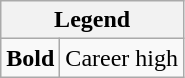<table class="wikitable mw-collapsible mw-collapsed">
<tr>
<th colspan="2">Legend</th>
</tr>
<tr>
<td><strong>Bold</strong></td>
<td>Career high</td>
</tr>
</table>
